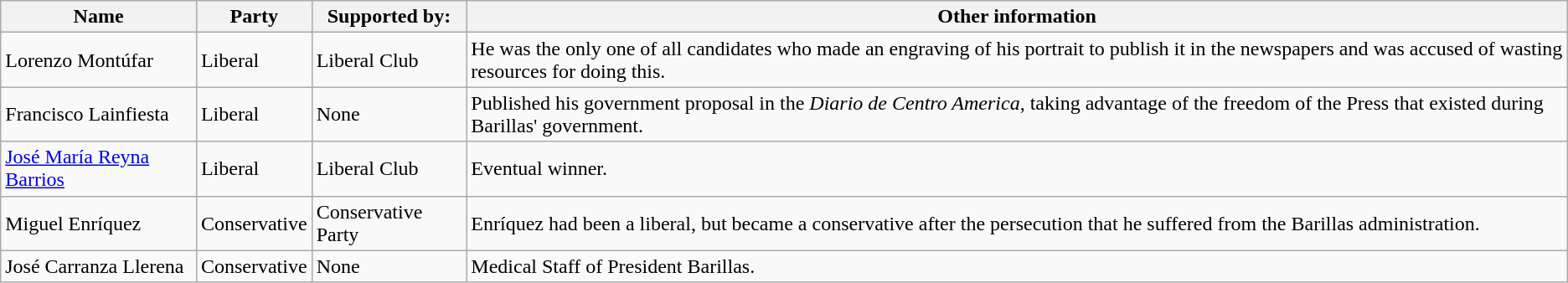<table class=wikitable>
<tr>
<th>Name</th>
<th>Party</th>
<th>Supported by:</th>
<th>Other information</th>
</tr>
<tr>
<td>Lorenzo Montúfar</td>
<td>Liberal</td>
<td>Liberal Club</td>
<td>He was the only one of all candidates who made an engraving of his portrait to publish it in the newspapers and was accused of wasting resources for doing this.</td>
</tr>
<tr>
<td>Francisco Lainfiesta</td>
<td>Liberal</td>
<td>None</td>
<td>Published his government proposal in the <em>Diario de Centro America</em>, taking advantage of the freedom of the Press that existed during Barillas' government.</td>
</tr>
<tr>
<td><a href='#'>José María Reyna Barrios</a></td>
<td>Liberal</td>
<td>Liberal Club</td>
<td>Eventual winner.</td>
</tr>
<tr>
<td>Miguel Enríquez</td>
<td>Conservative</td>
<td>Conservative Party</td>
<td>Enríquez had been a liberal, but became a conservative after the persecution that he suffered from the Barillas administration.</td>
</tr>
<tr>
<td>José Carranza Llerena</td>
<td>Conservative</td>
<td>None</td>
<td>Medical Staff of President Barillas.</td>
</tr>
</table>
